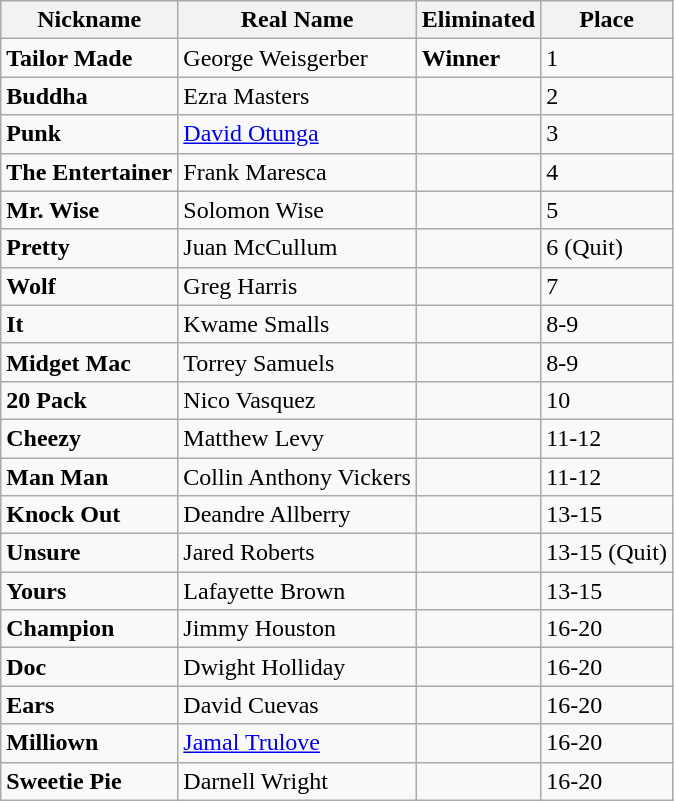<table class="wikitable sortable">
<tr>
<th>Nickname</th>
<th>Real Name</th>
<th>Eliminated</th>
<th>Place</th>
</tr>
<tr>
<td><strong>Tailor Made</strong></td>
<td>George Weisgerber</td>
<td><strong>Winner</strong></td>
<td>1</td>
</tr>
<tr>
<td><strong>Buddha</strong></td>
<td>Ezra Masters</td>
<td></td>
<td>2</td>
</tr>
<tr>
<td><strong>Punk</strong></td>
<td><a href='#'>David Otunga</a></td>
<td></td>
<td>3</td>
</tr>
<tr>
<td><strong>The Entertainer</strong></td>
<td>Frank Maresca</td>
<td></td>
<td>4</td>
</tr>
<tr>
<td><strong>Mr. Wise</strong></td>
<td>Solomon Wise</td>
<td></td>
<td>5</td>
</tr>
<tr>
<td><strong>Pretty</strong></td>
<td>Juan McCullum</td>
<td></td>
<td>6 (Quit)</td>
</tr>
<tr>
<td><strong>Wolf</strong></td>
<td>Greg Harris</td>
<td></td>
<td>7</td>
</tr>
<tr>
<td><strong>It</strong></td>
<td>Kwame Smalls</td>
<td></td>
<td>8-9</td>
</tr>
<tr>
<td><strong>Midget Mac</strong></td>
<td>Torrey Samuels</td>
<td></td>
<td>8-9</td>
</tr>
<tr>
<td><strong>20 Pack</strong></td>
<td>Nico Vasquez</td>
<td></td>
<td>10</td>
</tr>
<tr>
<td><strong>Cheezy</strong></td>
<td>Matthew Levy</td>
<td></td>
<td>11-12</td>
</tr>
<tr>
<td><strong>Man Man</strong></td>
<td>Collin Anthony Vickers</td>
<td></td>
<td>11-12</td>
</tr>
<tr>
<td><strong>Knock Out</strong></td>
<td>Deandre Allberry</td>
<td></td>
<td>13-15</td>
</tr>
<tr>
<td><strong>Unsure</strong></td>
<td>Jared Roberts</td>
<td></td>
<td>13-15 (Quit)</td>
</tr>
<tr>
<td><strong>Yours</strong></td>
<td>Lafayette Brown</td>
<td></td>
<td>13-15</td>
</tr>
<tr>
<td><strong>Champion</strong></td>
<td>Jimmy Houston</td>
<td></td>
<td>16-20</td>
</tr>
<tr>
<td><strong>Doc</strong></td>
<td>Dwight Holliday</td>
<td></td>
<td>16-20</td>
</tr>
<tr>
<td><strong>Ears</strong></td>
<td>David Cuevas</td>
<td></td>
<td>16-20</td>
</tr>
<tr>
<td><strong>Milliown</strong></td>
<td><a href='#'>Jamal Trulove</a></td>
<td></td>
<td>16-20</td>
</tr>
<tr>
<td><strong>Sweetie Pie</strong></td>
<td>Darnell Wright</td>
<td></td>
<td>16-20</td>
</tr>
</table>
